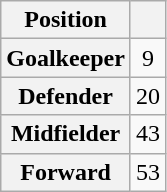<table class="wikitable sortable plainrowheaders">
<tr>
<th scope="col">Position</th>
<th scope="col"></th>
</tr>
<tr>
<th scope="row">Goalkeeper</th>
<td align="center">9</td>
</tr>
<tr>
<th scope="row">Defender</th>
<td align="center">20</td>
</tr>
<tr>
<th scope="row">Midfielder</th>
<td align="center">43</td>
</tr>
<tr>
<th scope="row">Forward</th>
<td align="center">53</td>
</tr>
</table>
